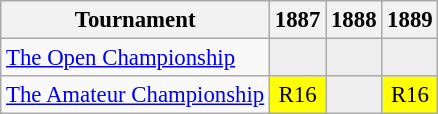<table class="wikitable" style="font-size:95%;text-align:center;">
<tr>
<th>Tournament</th>
<th>1887</th>
<th>1888</th>
<th>1889</th>
</tr>
<tr>
<td align=left><a href='#'>The Open Championship</a></td>
<td style="background:#eeeeee;"></td>
<td style="background:#eeeeee;"></td>
<td style="background:#eeeeee;"></td>
</tr>
<tr>
<td align=left><a href='#'>The Amateur Championship</a></td>
<td style="background:yellow;">R16</td>
<td style="background:#eeeeee;"></td>
<td style="background:yellow;">R16</td>
</tr>
</table>
